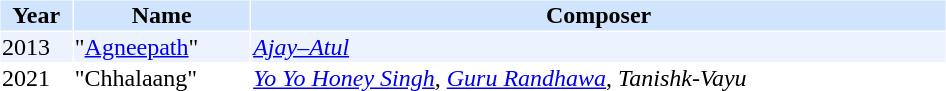<table cellspacing="1" cellpadding="1" border="0" style="width:50%;">
<tr style="background:#d1e4fd;">
<th>Year</th>
<th>Name</th>
<th>Composer</th>
</tr>
<tr style="background:#edf3fe;">
<td>2013</td>
<td>"<a href='#'>Agneepath</a>"</td>
<td><em><a href='#'>Ajay–Atul</a></em></td>
</tr>
<tr>
<td>2021</td>
<td>"Chhalaang"</td>
<td><em><a href='#'>Yo Yo Honey Singh</a></em>, <em><a href='#'>Guru Randhawa</a></em>, <em>Tanishk-Vayu</em></td>
</tr>
</table>
